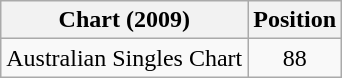<table class="wikitable">
<tr>
<th>Chart (2009)</th>
<th>Position</th>
</tr>
<tr>
<td>Australian Singles Chart</td>
<td style="text-align:center;">88</td>
</tr>
</table>
